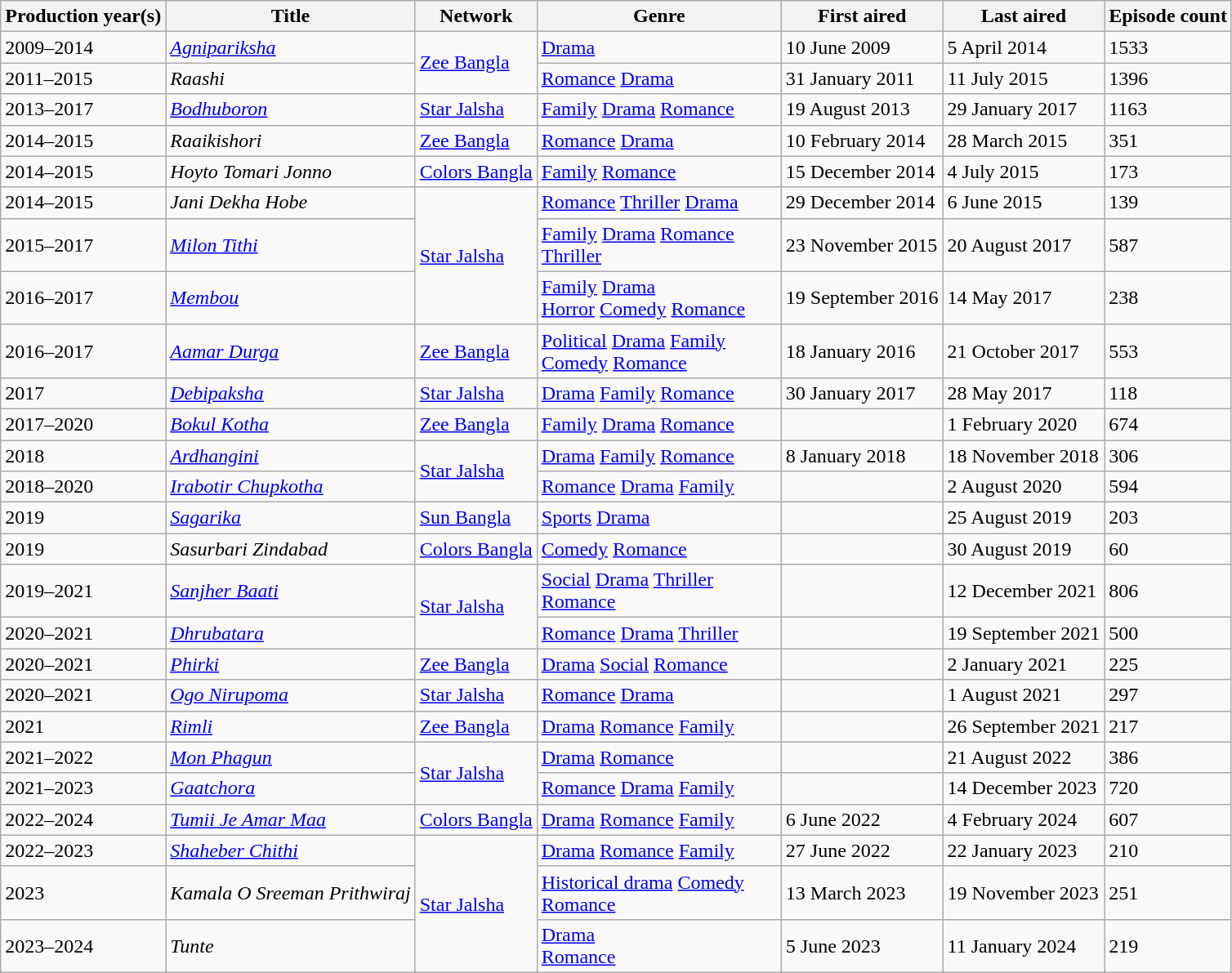<table class="wikitable sortable plainrowheaders">
<tr f>
<th scope="col">Production year(s)</th>
<th scope="col">Title</th>
<th scope="col">Network</th>
<th scope="col">Genre</th>
<th scope="col">First aired</th>
<th scope="col">Last aired</th>
<th scope="col">Episode count</th>
</tr>
<tr>
<td scope="row">2009–2014</td>
<td><em><a href='#'>Agnipariksha</a></em></td>
<td rowspan=2><a href='#'>Zee Bangla</a></td>
<td style="width: 12em;"><a href='#'>Drama</a></td>
<td>10 June 2009</td>
<td>5 April 2014</td>
<td>1533</td>
</tr>
<tr>
<td scope="row">2011–2015</td>
<td><em>Raashi</em></td>
<td><a href='#'>Romance</a> <a href='#'>Drama</a></td>
<td>31 January 2011</td>
<td>11 July 2015</td>
<td>1396</td>
</tr>
<tr>
<td scope="row">2013–2017</td>
<td><em><a href='#'>Bodhuboron</a></em></td>
<td><a href='#'>Star Jalsha</a></td>
<td><a href='#'>Family</a> <a href='#'>Drama</a> <a href='#'>Romance</a></td>
<td>19 August 2013</td>
<td>29 January 2017</td>
<td>1163</td>
</tr>
<tr>
<td scope="row">2014–2015</td>
<td><em>Raaikishori</em></td>
<td><a href='#'>Zee Bangla</a></td>
<td><a href='#'>Romance</a> <a href='#'>Drama</a></td>
<td>10 February 2014</td>
<td>28 March 2015</td>
<td>351</td>
</tr>
<tr>
<td scope="row">2014–2015</td>
<td><em>Hoyto Tomari Jonno</em></td>
<td><a href='#'>Colors Bangla</a></td>
<td><a href='#'>Family</a> <a href='#'>Romance</a></td>
<td>15 December 2014</td>
<td>4 July 2015</td>
<td>173</td>
</tr>
<tr>
<td scope="row">2014–2015</td>
<td><em>Jani Dekha Hobe</em></td>
<td rowspan=3><a href='#'>Star Jalsha</a></td>
<td><a href='#'>Romance</a> <a href='#'>Thriller</a> <a href='#'>Drama</a></td>
<td>29 December 2014</td>
<td>6 June 2015</td>
<td>139</td>
</tr>
<tr>
<td scope="row">2015–2017</td>
<td><em><a href='#'>Milon Tithi</a></em></td>
<td><a href='#'>Family</a> <a href='#'>Drama</a> <a href='#'>Romance</a> <a href='#'>Thriller</a></td>
<td>23 November 2015</td>
<td>20 August 2017</td>
<td>587</td>
</tr>
<tr>
<td scope="row">2016–2017</td>
<td><em><a href='#'>Membou</a></em></td>
<td><a href='#'>Family</a> <a href='#'>Drama</a> <br> <a href='#'>Horror</a> <a href='#'>Comedy</a> <a href='#'>Romance</a></td>
<td>19 September 2016</td>
<td>14 May 2017</td>
<td>238</td>
</tr>
<tr>
<td scope="row">2016–2017</td>
<td><em><a href='#'>Aamar Durga</a></em></td>
<td><a href='#'>Zee Bangla</a></td>
<td><a href='#'>Political</a> <a href='#'>Drama</a> <a href='#'>Family</a> <a href='#'>Comedy</a> <a href='#'>Romance</a></td>
<td>18 January 2016</td>
<td>21 October 2017</td>
<td>553</td>
</tr>
<tr>
<td scope="row">2017</td>
<td><em><a href='#'>Debipaksha</a></em></td>
<td><a href='#'>Star Jalsha</a></td>
<td><a href='#'>Drama</a> <a href='#'>Family</a> <a href='#'>Romance</a></td>
<td>30 January 2017</td>
<td>28 May 2017</td>
<td>118</td>
</tr>
<tr>
<td scope="row">2017–2020</td>
<td><em><a href='#'>Bokul Kotha</a></em></td>
<td><a href='#'>Zee Bangla</a></td>
<td><a href='#'>Family</a> <a href='#'>Drama</a> <a href='#'>Romance</a></td>
<td></td>
<td>1 February 2020</td>
<td>674</td>
</tr>
<tr>
<td scope="row">2018</td>
<td><em><a href='#'>Ardhangini</a></em></td>
<td rowspan=2><a href='#'>Star Jalsha</a></td>
<td><a href='#'>Drama</a> <a href='#'>Family</a> <a href='#'>Romance</a></td>
<td>8 January 2018</td>
<td>18 November 2018</td>
<td>306</td>
</tr>
<tr>
<td scope="row">2018–2020</td>
<td><em><a href='#'>Irabotir Chupkotha</a></em></td>
<td><a href='#'>Romance</a> <a href='#'>Drama</a> <a href='#'>Family</a></td>
<td></td>
<td>2 August 2020</td>
<td>594</td>
</tr>
<tr>
<td scope="row">2019</td>
<td><em><a href='#'>Sagarika</a></em></td>
<td><a href='#'>Sun Bangla</a></td>
<td><a href='#'>Sports</a> <a href='#'>Drama</a></td>
<td></td>
<td>25 August 2019</td>
<td>203</td>
</tr>
<tr>
<td scope="row">2019</td>
<td><em>Sasurbari Zindabad</em></td>
<td><a href='#'>Colors Bangla</a></td>
<td><a href='#'>Comedy</a> <a href='#'>Romance</a></td>
<td></td>
<td>30 August 2019</td>
<td>60</td>
</tr>
<tr>
<td scope="row">2019–2021</td>
<td><em><a href='#'>Sanjher Baati</a></em></td>
<td rowspan=2><a href='#'>Star Jalsha</a></td>
<td><a href='#'>Social</a> <a href='#'>Drama</a> <a href='#'>Thriller</a> <a href='#'>Romance</a></td>
<td></td>
<td>12 December 2021</td>
<td>806</td>
</tr>
<tr>
<td scope="row">2020–2021</td>
<td><em><a href='#'>Dhrubatara</a></em></td>
<td><a href='#'>Romance</a> <a href='#'>Drama</a> <a href='#'>Thriller</a></td>
<td></td>
<td>19 September 2021</td>
<td>500</td>
</tr>
<tr>
<td scope="row">2020–2021</td>
<td><em><a href='#'>Phirki</a></em></td>
<td><a href='#'>Zee Bangla</a></td>
<td><a href='#'>Drama</a> <a href='#'>Social</a> <a href='#'>Romance</a></td>
<td></td>
<td>2 January 2021</td>
<td>225</td>
</tr>
<tr>
<td scope="row">2020–2021</td>
<td><em><a href='#'>Ogo Nirupoma</a></em></td>
<td><a href='#'>Star Jalsha</a></td>
<td><a href='#'>Romance</a> <a href='#'>Drama</a></td>
<td></td>
<td>1 August 2021</td>
<td>297</td>
</tr>
<tr>
<td scope="row">2021</td>
<td><em><a href='#'>Rimli</a></em></td>
<td><a href='#'>Zee Bangla</a></td>
<td><a href='#'>Drama</a> <a href='#'>Romance</a> <a href='#'>Family</a></td>
<td></td>
<td>26 September 2021</td>
<td>217</td>
</tr>
<tr>
<td scope="row">2021–2022</td>
<td><em><a href='#'>Mon Phagun</a></em></td>
<td rowspan="2"><a href='#'>Star Jalsha</a></td>
<td><a href='#'>Drama</a> <a href='#'>Romance</a></td>
<td></td>
<td>21 August 2022</td>
<td>386</td>
</tr>
<tr>
<td scope="row">2021–2023</td>
<td><em><a href='#'>Gaatchora</a></em></td>
<td><a href='#'>Romance</a> <a href='#'>Drama</a> <a href='#'>Family</a></td>
<td></td>
<td>14 December 2023</td>
<td>720</td>
</tr>
<tr>
<td>2022–2024</td>
<td><em><a href='#'>Tumii Je Amar Maa</a></em></td>
<td><a href='#'>Colors Bangla</a></td>
<td><a href='#'>Drama</a> <a href='#'>Romance</a> <a href='#'>Family</a></td>
<td>6 June 2022</td>
<td>4 February 2024</td>
<td>607</td>
</tr>
<tr>
<td scope="row">2022–2023</td>
<td><em><a href='#'>Shaheber Chithi</a></em></td>
<td rowspan="3"><a href='#'>Star Jalsha</a></td>
<td><a href='#'>Drama</a> <a href='#'>Romance</a> <a href='#'>Family</a></td>
<td>27 June 2022</td>
<td>22 January 2023</td>
<td>210</td>
</tr>
<tr>
<td scope="row">2023</td>
<td><em>Kamala O Sreeman Prithwiraj</em></td>
<td><a href='#'>Historical drama</a> <a href='#'>Comedy</a> <a href='#'>Romance</a></td>
<td>13 March 2023</td>
<td>19 November 2023</td>
<td>251</td>
</tr>
<tr>
<td scope="row">2023–2024</td>
<td><em> Tunte</em></td>
<td><a href='#'>Drama</a><br><a href='#'>Romance</a></td>
<td>5 June 2023</td>
<td>11 January 2024</td>
<td>219</td>
</tr>
</table>
